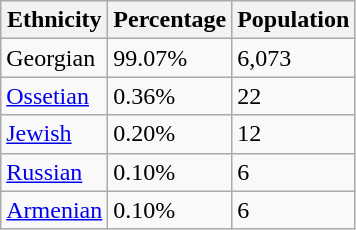<table class="wikitable">
<tr>
<th>Ethnicity</th>
<th>Percentage</th>
<th>Population</th>
</tr>
<tr>
<td>Georgian</td>
<td>99.07%</td>
<td>6,073</td>
</tr>
<tr>
<td><a href='#'>Ossetian</a></td>
<td>0.36%</td>
<td>22</td>
</tr>
<tr>
<td><a href='#'>Jewish</a></td>
<td>0.20%</td>
<td>12</td>
</tr>
<tr>
<td><a href='#'>Russian</a></td>
<td>0.10%</td>
<td>6</td>
</tr>
<tr>
<td><a href='#'>Armenian</a></td>
<td>0.10%</td>
<td>6</td>
</tr>
</table>
